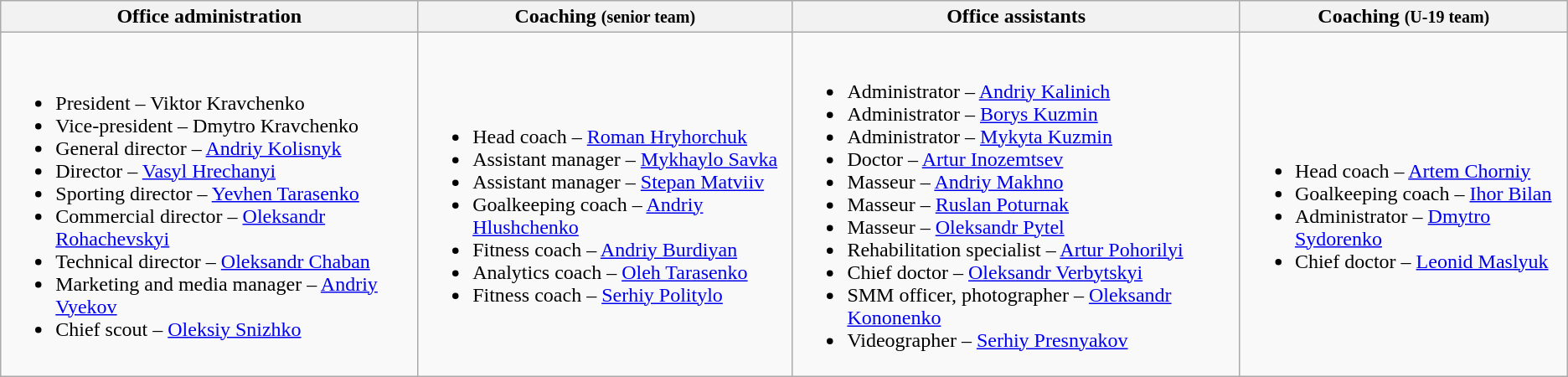<table class="wikitable">
<tr>
<th>Office administration</th>
<th>Coaching <small>(senior team)</small></th>
<th>Office assistants </th>
<th>Coaching <small>(U-19 team)</small></th>
</tr>
<tr>
<td><br><ul><li>President –  Viktor Kravchenko</li><li>Vice-president –  Dmytro Kravchenko</li><li>General director –  <a href='#'>Andriy Kolisnyk</a></li><li>Director –  <a href='#'>Vasyl Hrechanyi</a></li><li>Sporting director –  <a href='#'>Yevhen Tarasenko</a></li><li>Commercial director –  <a href='#'>Oleksandr Rohachevskyi</a></li><li>Technical director –  <a href='#'>Oleksandr Chaban</a></li><li>Marketing and media manager –  <a href='#'>Andriy Vyekov</a></li><li>Chief scout –  <a href='#'>Oleksiy Snizhko</a></li></ul></td>
<td><br><ul><li>Head coach –  <a href='#'>Roman Hryhorchuk</a></li><li>Assistant manager –  <a href='#'>Mykhaylo Savka</a></li><li>Assistant manager –  <a href='#'>Stepan Matviiv</a></li><li>Goalkeeping coach –  <a href='#'>Andriy Hlushchenko</a></li><li>Fitness coach –  <a href='#'>Andriy Burdiyan</a></li><li>Analytics coach –  <a href='#'>Oleh Tarasenko</a></li><li>Fitness coach –  <a href='#'>Serhiy Politylo</a></li></ul></td>
<td><br><ul><li>Administrator –  <a href='#'>Andriy Kalinich</a></li><li>Administrator –  <a href='#'>Borys Kuzmin</a></li><li>Administrator –  <a href='#'>Mykyta Kuzmin</a></li><li>Doctor –  <a href='#'>Artur Inozemtsev</a></li><li>Masseur –  <a href='#'>Andriy Makhno</a></li><li>Masseur –  <a href='#'>Ruslan Poturnak</a></li><li>Masseur –  <a href='#'>Oleksandr Pytel</a></li><li>Rehabilitation specialist –  <a href='#'>Artur Pohorilyi</a></li><li>Chief doctor –  <a href='#'>Oleksandr Verbytskyi</a></li><li>SMM officer, photographer –  <a href='#'>Oleksandr Kononenko</a></li><li>Videographer –  <a href='#'>Serhiy Presnyakov</a></li></ul></td>
<td><br><ul><li>Head coach –  <a href='#'>Artem Chorniy</a></li><li>Goalkeeping coach –  <a href='#'>Ihor Bilan</a></li><li>Administrator –  <a href='#'>Dmytro Sydorenko</a></li><li>Chief doctor –  <a href='#'>Leonid Maslyuk</a></li></ul></td>
</tr>
</table>
